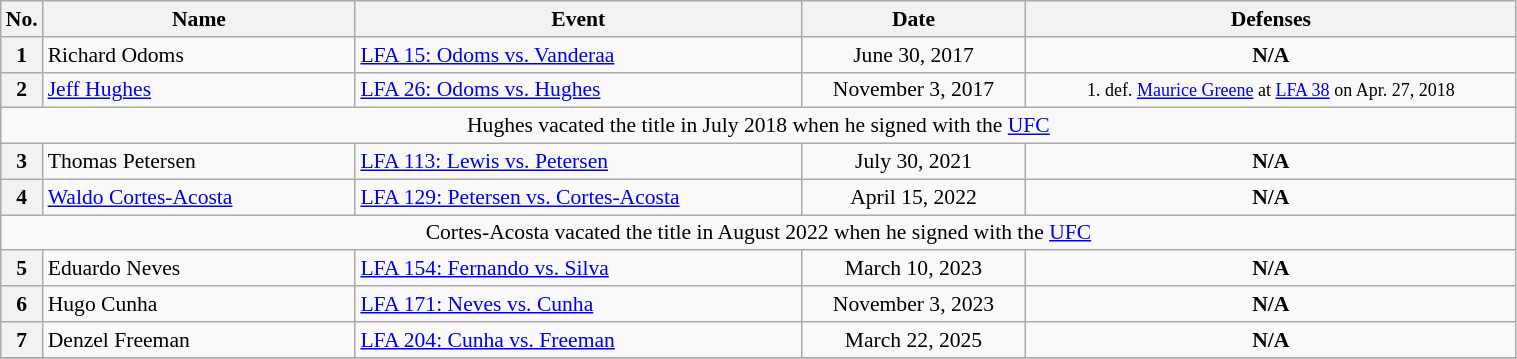<table class="wikitable" style="width:80%; font-size:90%">
<tr>
<th style= width:1%;">No.</th>
<th style= width:21%;">Name</th>
<th style= width:30%;">Event</th>
<th style=width:15%;">Date</th>
<th style= width:40%;">Defenses</th>
</tr>
<tr>
<th>1</th>
<td align=left> Richard Odoms <br></td>
<td align=left><a href='#'>LFA 15: Odoms vs. Vanderaa</a> <br></td>
<td align=center>June 30, 2017</td>
<td align=center><strong>N/A</strong></td>
</tr>
<tr>
<th>2</th>
<td align=left> <a href='#'>Jeff Hughes</a></td>
<td align=left><a href='#'>LFA 26: Odoms vs. Hughes</a> <br></td>
<td align=center>November 3, 2017</td>
<td align=center><small>1. def. <a href='#'>Maurice Greene</a> at <a href='#'>LFA 38</a> on Apr. 27, 2018</small></td>
</tr>
<tr>
<td align="center" colspan="6">Hughes vacated the title in July 2018 when he signed with the <a href='#'>UFC</a></td>
</tr>
<tr>
<th>3</th>
<td align=left> Thomas Petersen <br></td>
<td align=left><a href='#'>LFA 113: Lewis vs. Petersen</a> <br></td>
<td align=center>July 30, 2021</td>
<td align=center><strong>N/A</strong></td>
</tr>
<tr>
<th>4</th>
<td align=left> <a href='#'>Waldo Cortes-Acosta</a></td>
<td align=left><a href='#'>LFA 129: Petersen vs. Cortes-Acosta</a> <br></td>
<td align=center>April 15, 2022</td>
<td align=center><strong>N/A</strong></td>
</tr>
<tr>
<td align="center" colspan="6">Cortes-Acosta  vacated the title in August 2022 when he signed with the <a href='#'>UFC</a></td>
</tr>
<tr>
<th>5</th>
<td align=left> Eduardo Neves <br></td>
<td align=left><a href='#'>LFA 154: Fernando vs. Silva</a> <br></td>
<td align=center>March 10, 2023</td>
<td align=center><strong>N/A</strong></td>
</tr>
<tr>
<th>6</th>
<td align=left> Hugo Cunha</td>
<td align=left><a href='#'>LFA 171: Neves vs. Cunha</a> <br></td>
<td align=center>November 3, 2023</td>
<td align=center><strong>N/A</strong></td>
</tr>
<tr>
<th>7</th>
<td align=left> Denzel Freeman</td>
<td align=left><a href='#'>LFA 204: Cunha vs. Freeman</a> <br></td>
<td align=center>March 22, 2025</td>
<td align=center><strong>N/A</strong></td>
</tr>
<tr>
</tr>
</table>
